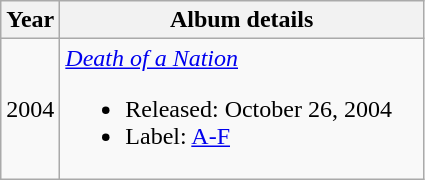<table class="wikitable">
<tr>
<th>Year</th>
<th width="235">Album details</th>
</tr>
<tr>
<td>2004</td>
<td><em><a href='#'>Death of a Nation</a></em><br><ul><li>Released: October 26, 2004</li><li>Label: <a href='#'>A-F</a></li></ul></td>
</tr>
</table>
